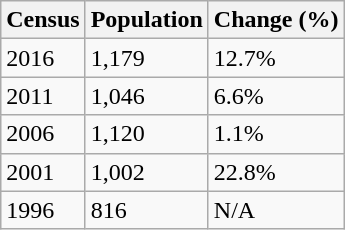<table class="wikitable">
<tr>
<th>Census</th>
<th>Population</th>
<th>Change (%)</th>
</tr>
<tr>
<td>2016</td>
<td>1,179</td>
<td>12.7%</td>
</tr>
<tr>
<td>2011</td>
<td>1,046</td>
<td>6.6%</td>
</tr>
<tr>
<td>2006</td>
<td>1,120</td>
<td>1.1%</td>
</tr>
<tr>
<td>2001</td>
<td>1,002</td>
<td>22.8%</td>
</tr>
<tr>
<td>1996</td>
<td>816</td>
<td>N/A</td>
</tr>
</table>
